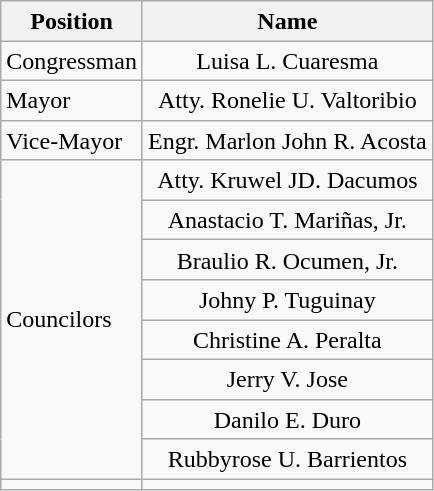<table class="wikitable" style="line-height:1.20em; font-size:100%;">
<tr>
<th>Position</th>
<th>Name</th>
</tr>
<tr>
<td>Congressman</td>
<td style="text-align:center;">Luisa L. Cuaresma</td>
</tr>
<tr>
<td>Mayor</td>
<td style="text-align:center;">Atty. Ronelie U. Valtoribio</td>
</tr>
<tr>
<td>Vice-Mayor</td>
<td style="text-align:center;">Engr. Marlon John R. Acosta</td>
</tr>
<tr>
<td rowspan=8>Councilors</td>
<td style="text-align:center;">Atty. Kruwel JD. Dacumos</td>
</tr>
<tr>
<td style="text-align:center;">Anastacio T. Mariñas, Jr.</td>
</tr>
<tr>
<td style="text-align:center;">Braulio R. Ocumen, Jr.</td>
</tr>
<tr>
<td style="text-align:center;">Johny P. Tuguinay</td>
</tr>
<tr>
<td style="text-align:center;">Christine A. Peralta</td>
</tr>
<tr>
<td style="text-align:center;">Jerry V. Jose</td>
</tr>
<tr>
<td style="text-align:center;">Danilo E. Duro</td>
</tr>
<tr>
<td style="text-align:center;">Rubbyrose U. Barrientos</td>
</tr>
<tr>
<td></td>
<td></td>
</tr>
</table>
